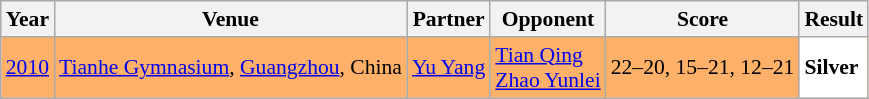<table class="sortable wikitable" style="font-size: 90%;">
<tr>
<th>Year</th>
<th>Venue</th>
<th>Partner</th>
<th>Opponent</th>
<th>Score</th>
<th>Result</th>
</tr>
<tr style="background:#FFB069">
<td align="center"><a href='#'>2010</a></td>
<td align="left"><a href='#'>Tianhe Gymnasium</a>, <a href='#'>Guangzhou</a>, China</td>
<td align="left"> <a href='#'>Yu Yang</a></td>
<td align="left"> <a href='#'>Tian Qing</a><br> <a href='#'>Zhao Yunlei</a></td>
<td align="left">22–20, 15–21, 12–21</td>
<td style="text-align:left; background:white"> <strong>Silver</strong></td>
</tr>
</table>
